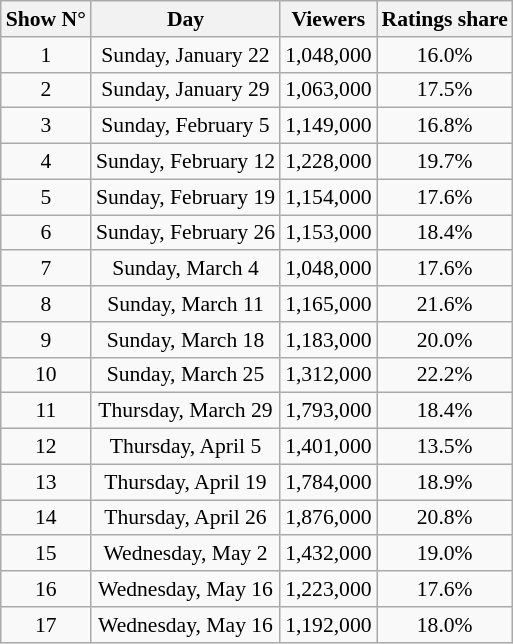<table class="wikitable sortable centre" style="text-align:center;font-size:90%;">
<tr>
<th>Show N°</th>
<th>Day</th>
<th>Viewers</th>
<th>Ratings share</th>
</tr>
<tr>
<td>1</td>
<td>Sunday, January 22</td>
<td>1,048,000</td>
<td>16.0%</td>
</tr>
<tr>
<td>2</td>
<td>Sunday, January 29</td>
<td>1,063,000</td>
<td>17.5%</td>
</tr>
<tr>
<td>3</td>
<td>Sunday, February 5</td>
<td>1,149,000</td>
<td>16.8%</td>
</tr>
<tr>
<td>4</td>
<td>Sunday, February 12</td>
<td>1,228,000</td>
<td>19.7%</td>
</tr>
<tr>
<td>5</td>
<td>Sunday, February 19</td>
<td>1,154,000</td>
<td>17.6%</td>
</tr>
<tr>
<td>6</td>
<td>Sunday, February 26</td>
<td>1,153,000</td>
<td>18.4%</td>
</tr>
<tr>
<td>7</td>
<td>Sunday, March 4</td>
<td>1,048,000</td>
<td>17.6%</td>
</tr>
<tr>
<td>8</td>
<td>Sunday, March 11</td>
<td>1,165,000</td>
<td>21.6%</td>
</tr>
<tr>
<td>9</td>
<td>Sunday, March 18</td>
<td>1,183,000</td>
<td>20.0%</td>
</tr>
<tr>
<td>10</td>
<td>Sunday, March 25</td>
<td>1,312,000</td>
<td>22.2%</td>
</tr>
<tr>
<td>11</td>
<td>Thursday, March 29</td>
<td>1,793,000</td>
<td>18.4%</td>
</tr>
<tr>
<td>12</td>
<td>Thursday, April 5</td>
<td>1,401,000</td>
<td>13.5%</td>
</tr>
<tr>
<td>13</td>
<td>Thursday, April 19</td>
<td>1,784,000</td>
<td>18.9%</td>
</tr>
<tr>
<td>14</td>
<td>Thursday, April 26</td>
<td>1,876,000</td>
<td>20.8%</td>
</tr>
<tr>
<td>15</td>
<td>Wednesday, May 2</td>
<td>1,432,000</td>
<td>19.0%</td>
</tr>
<tr>
<td>16</td>
<td>Wednesday, May 16</td>
<td>1,223,000</td>
<td>17.6%</td>
</tr>
<tr>
<td>17</td>
<td>Wednesday, May 16</td>
<td>1,192,000</td>
<td>18.0%</td>
</tr>
</table>
